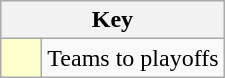<table class="wikitable" style="text-align: center;">
<tr>
<th colspan=2>Key</th>
</tr>
<tr>
<td style="background:#ffffcc; width:20px;"></td>
<td align=left>Teams to playoffs</td>
</tr>
</table>
